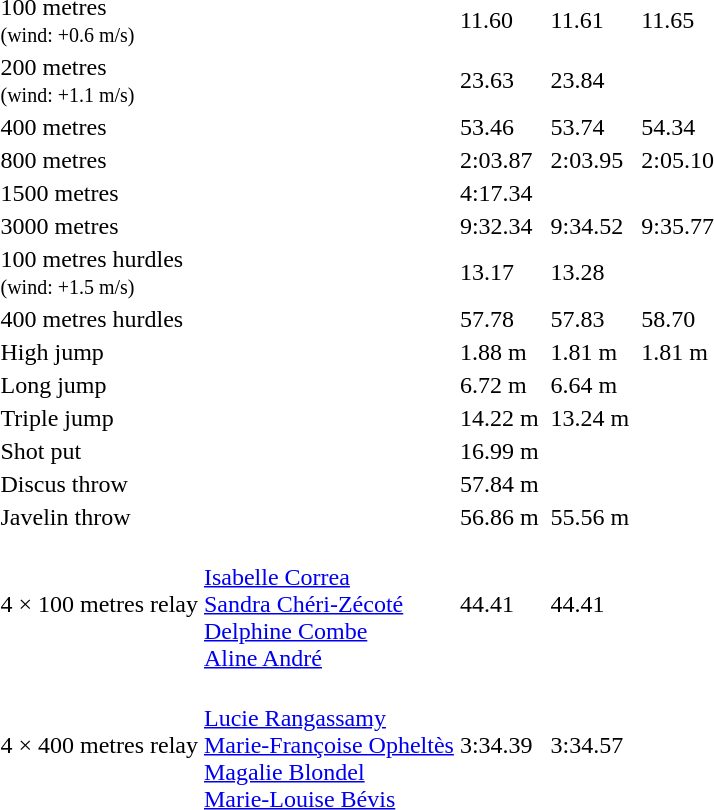<table>
<tr>
<td>100 metres<br><small>(wind: +0.6 m/s)</small></td>
<td></td>
<td>11.60</td>
<td></td>
<td>11.61</td>
<td></td>
<td>11.65</td>
</tr>
<tr>
<td>200 metres<br><small>(wind: +1.1 m/s)</small></td>
<td></td>
<td>23.63</td>
<td></td>
<td>23.84</td>
<td></td>
<td></td>
</tr>
<tr>
<td>400 metres</td>
<td></td>
<td>53.46</td>
<td></td>
<td>53.74</td>
<td></td>
<td>54.34</td>
</tr>
<tr>
<td>800 metres</td>
<td></td>
<td>2:03.87</td>
<td></td>
<td>2:03.95</td>
<td></td>
<td>2:05.10</td>
</tr>
<tr>
<td>1500 metres</td>
<td></td>
<td>4:17.34</td>
<td></td>
<td></td>
<td></td>
<td></td>
</tr>
<tr>
<td>3000 metres</td>
<td></td>
<td>9:32.34</td>
<td></td>
<td>9:34.52</td>
<td></td>
<td>9:35.77</td>
</tr>
<tr>
<td>100 metres hurdles<br><small>(wind: +1.5 m/s)</small></td>
<td></td>
<td>13.17</td>
<td></td>
<td>13.28</td>
<td></td>
<td></td>
</tr>
<tr>
<td>400 metres hurdles</td>
<td></td>
<td>57.78</td>
<td></td>
<td>57.83</td>
<td></td>
<td>58.70</td>
</tr>
<tr>
<td>High jump</td>
<td></td>
<td>1.88 m</td>
<td></td>
<td>1.81 m</td>
<td></td>
<td>1.81 m</td>
</tr>
<tr>
<td>Long jump</td>
<td></td>
<td>6.72 m</td>
<td></td>
<td>6.64 m </td>
<td></td>
<td></td>
</tr>
<tr>
<td>Triple jump</td>
<td></td>
<td>14.22 m</td>
<td></td>
<td>13.24 m</td>
<td></td>
<td></td>
</tr>
<tr>
<td>Shot put</td>
<td></td>
<td>16.99 m</td>
<td></td>
<td></td>
<td></td>
<td></td>
</tr>
<tr>
<td>Discus throw</td>
<td></td>
<td>57.84 m</td>
<td></td>
<td></td>
<td></td>
<td></td>
</tr>
<tr>
<td>Javelin throw</td>
<td></td>
<td>56.86 m</td>
<td></td>
<td>55.56 m</td>
<td></td>
<td></td>
</tr>
<tr>
<td>4 × 100 metres relay</td>
<td><br><a href='#'>Isabelle Correa</a><br><a href='#'>Sandra Chéri-Zécoté</a><br><a href='#'>Delphine Combe</a><br><a href='#'>Aline André</a></td>
<td>44.41</td>
<td></td>
<td>44.41</td>
<td></td>
<td></td>
</tr>
<tr>
<td>4 × 400 metres relay</td>
<td><br><a href='#'>Lucie Rangassamy</a><br><a href='#'>Marie-Françoise Opheltès</a><br><a href='#'>Magalie Blondel</a><br><a href='#'>Marie-Louise Bévis</a></td>
<td>3:34.39</td>
<td></td>
<td>3:34.57</td>
<td></td>
<td></td>
</tr>
</table>
